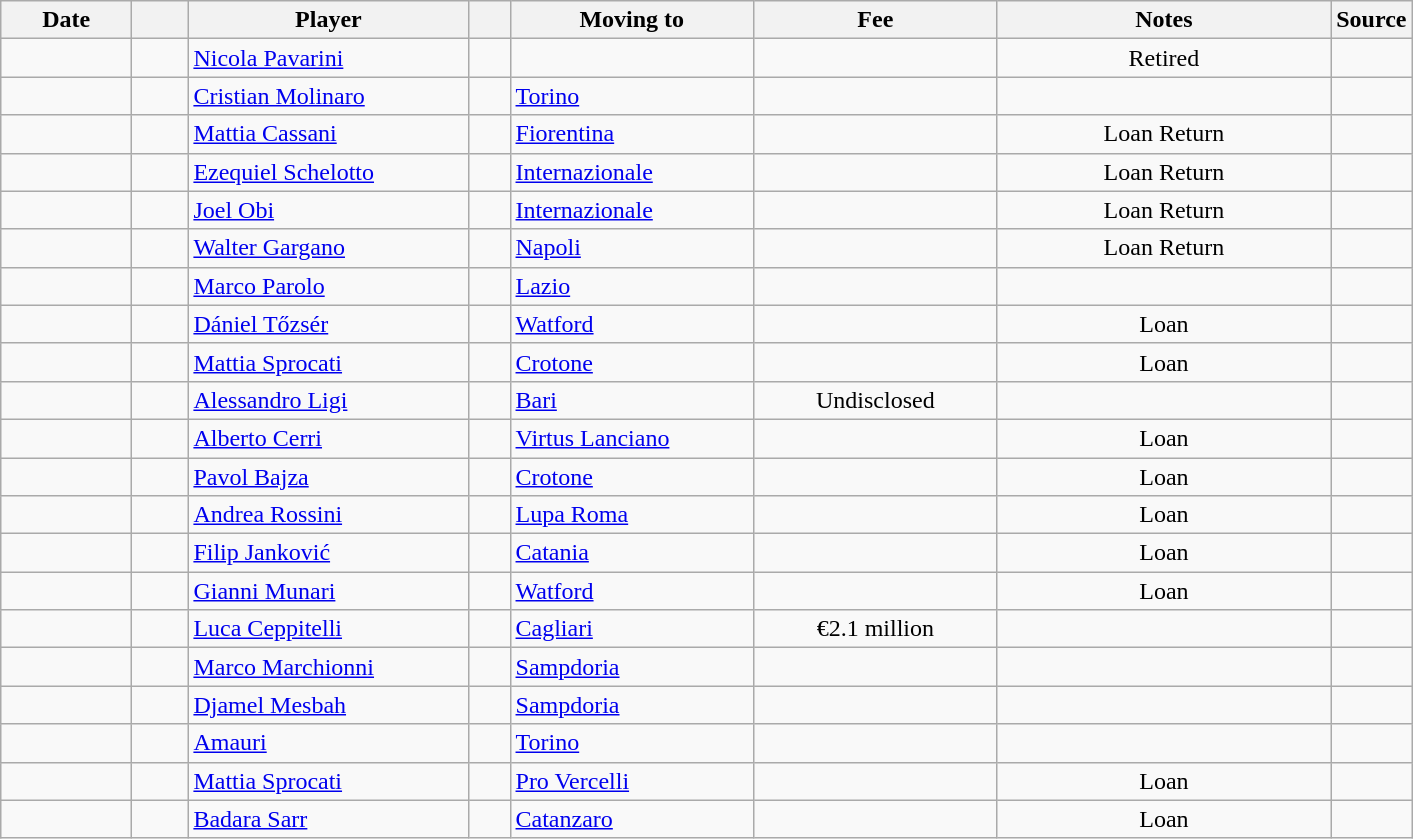<table class="wikitable sortable">
<tr>
<th style="width:80px;">Date</th>
<th style="width:30px;"></th>
<th style="width:180px;">Player</th>
<th style="width:20px;"></th>
<th style="width:155px;">Moving to</th>
<th style="width:155px;" class="unsortable">Fee</th>
<th style="width:215px;" class="unsortable">Notes</th>
<th style="width:20px;">Source</th>
</tr>
<tr>
<td></td>
<td align=center></td>
<td> <a href='#'>Nicola Pavarini</a></td>
<td></td>
<td></td>
<td align=center></td>
<td align=center>Retired</td>
<td></td>
</tr>
<tr>
<td></td>
<td align=center></td>
<td> <a href='#'>Cristian Molinaro</a></td>
<td></td>
<td> <a href='#'>Torino</a></td>
<td align=center></td>
<td align=center></td>
<td></td>
</tr>
<tr>
<td></td>
<td align=center></td>
<td> <a href='#'>Mattia Cassani</a></td>
<td></td>
<td> <a href='#'>Fiorentina</a></td>
<td align=center></td>
<td align=center>Loan Return</td>
<td></td>
</tr>
<tr>
<td></td>
<td align=center></td>
<td> <a href='#'>Ezequiel Schelotto</a></td>
<td></td>
<td> <a href='#'>Internazionale</a></td>
<td align=center></td>
<td align=center>Loan Return</td>
<td></td>
</tr>
<tr>
<td></td>
<td align=center></td>
<td> <a href='#'>Joel Obi</a></td>
<td></td>
<td> <a href='#'>Internazionale</a></td>
<td align=center></td>
<td align=center>Loan Return</td>
<td></td>
</tr>
<tr>
<td></td>
<td align=center></td>
<td> <a href='#'>Walter Gargano</a></td>
<td></td>
<td> <a href='#'>Napoli</a></td>
<td align=center></td>
<td align=center>Loan Return</td>
<td></td>
</tr>
<tr>
<td></td>
<td align=center></td>
<td> <a href='#'>Marco Parolo</a></td>
<td></td>
<td> <a href='#'>Lazio</a></td>
<td align=center></td>
<td align=center></td>
<td></td>
</tr>
<tr>
<td></td>
<td align=center></td>
<td> <a href='#'>Dániel Tőzsér</a></td>
<td></td>
<td> <a href='#'>Watford</a></td>
<td align=center></td>
<td align=center>Loan</td>
<td></td>
</tr>
<tr>
<td></td>
<td align=center></td>
<td> <a href='#'>Mattia Sprocati</a></td>
<td></td>
<td> <a href='#'>Crotone</a></td>
<td align=center></td>
<td align=center>Loan</td>
<td></td>
</tr>
<tr>
<td></td>
<td align=center></td>
<td> <a href='#'>Alessandro Ligi</a></td>
<td></td>
<td> <a href='#'>Bari</a></td>
<td align=center>Undisclosed</td>
<td align=center></td>
<td></td>
</tr>
<tr>
<td></td>
<td align=center></td>
<td> <a href='#'>Alberto Cerri</a></td>
<td></td>
<td> <a href='#'>Virtus Lanciano</a></td>
<td align=center></td>
<td align=center>Loan</td>
<td></td>
</tr>
<tr>
<td></td>
<td align=center></td>
<td> <a href='#'>Pavol Bajza</a></td>
<td></td>
<td> <a href='#'>Crotone</a></td>
<td align=center></td>
<td align=center>Loan</td>
<td></td>
</tr>
<tr>
<td></td>
<td align=center></td>
<td> <a href='#'>Andrea Rossini</a></td>
<td></td>
<td> <a href='#'>Lupa Roma</a></td>
<td align=center></td>
<td align=center>Loan</td>
<td></td>
</tr>
<tr>
<td></td>
<td align=center></td>
<td> <a href='#'>Filip Janković</a></td>
<td></td>
<td> <a href='#'>Catania</a></td>
<td align=center></td>
<td align=center>Loan</td>
<td></td>
</tr>
<tr>
<td></td>
<td align=center></td>
<td> <a href='#'>Gianni Munari</a></td>
<td></td>
<td> <a href='#'>Watford</a></td>
<td align=center></td>
<td align=center>Loan</td>
<td></td>
</tr>
<tr>
<td></td>
<td align=center></td>
<td> <a href='#'>Luca Ceppitelli</a></td>
<td></td>
<td> <a href='#'>Cagliari</a></td>
<td align=center>€2.1 million</td>
<td align=center></td>
<td></td>
</tr>
<tr>
<td></td>
<td align=center></td>
<td> <a href='#'>Marco Marchionni</a></td>
<td></td>
<td> <a href='#'>Sampdoria</a></td>
<td align=center></td>
<td align=center></td>
<td></td>
</tr>
<tr>
<td></td>
<td align=center></td>
<td> <a href='#'>Djamel Mesbah</a></td>
<td></td>
<td> <a href='#'>Sampdoria</a></td>
<td align=center></td>
<td align=center></td>
<td></td>
</tr>
<tr>
<td></td>
<td align=center></td>
<td> <a href='#'>Amauri</a></td>
<td></td>
<td> <a href='#'>Torino</a></td>
<td align=center></td>
<td align=center></td>
<td></td>
</tr>
<tr>
<td></td>
<td align=center></td>
<td> <a href='#'>Mattia Sprocati</a></td>
<td></td>
<td> <a href='#'>Pro Vercelli</a></td>
<td align=center></td>
<td align=center>Loan</td>
<td></td>
</tr>
<tr>
<td></td>
<td align=center></td>
<td> <a href='#'>Badara Sarr</a></td>
<td></td>
<td> <a href='#'>Catanzaro</a></td>
<td align=center></td>
<td align=center>Loan</td>
<td></td>
</tr>
</table>
